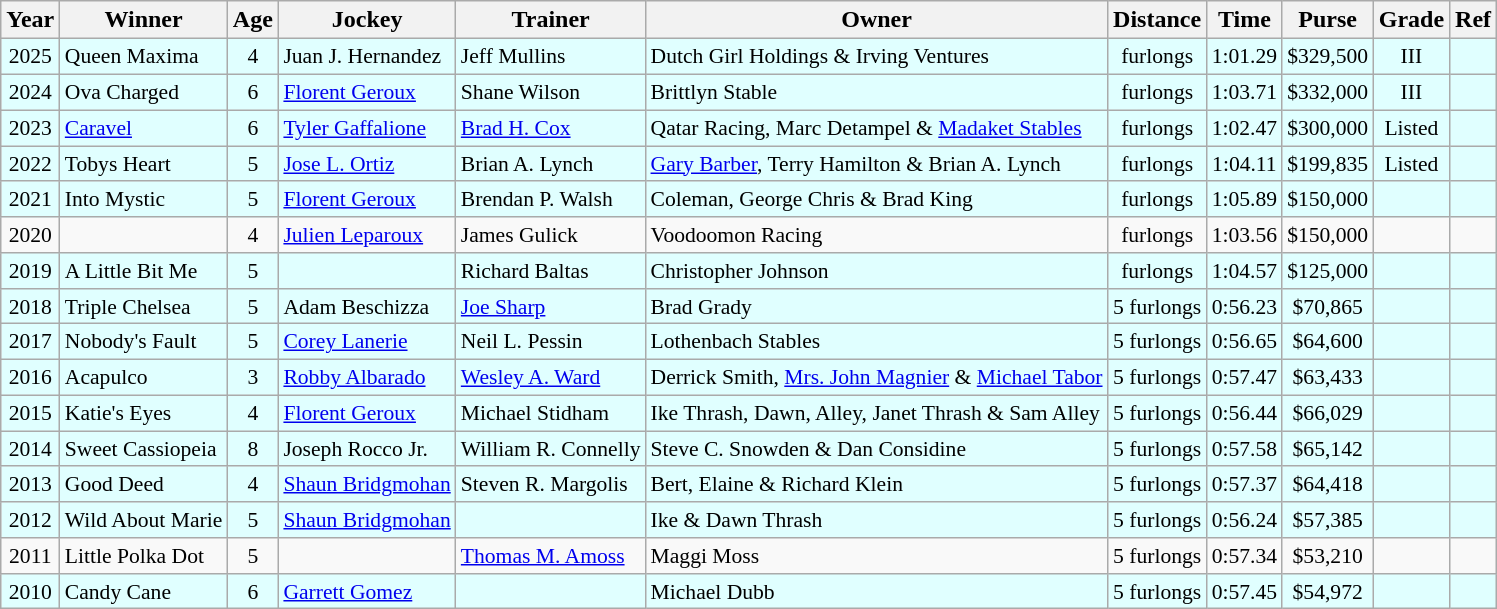<table class="wikitable sortable">
<tr>
<th>Year</th>
<th>Winner</th>
<th>Age</th>
<th>Jockey</th>
<th>Trainer</th>
<th>Owner</th>
<th>Distance</th>
<th>Time</th>
<th>Purse</th>
<th>Grade</th>
<th>Ref</th>
</tr>
<tr style="font-size:90%; background-color:lightcyan">
<td align=center>2025</td>
<td>Queen Maxima</td>
<td align=center>4</td>
<td>Juan J. Hernandez</td>
<td>Jeff Mullins</td>
<td>Dutch Girl Holdings & Irving Ventures</td>
<td align=center> furlongs</td>
<td align=center>1:01.29</td>
<td align=center>$329,500</td>
<td align=center>III</td>
<td></td>
</tr>
<tr style="font-size:90%; background-color:lightcyan">
<td align=center>2024</td>
<td>Ova Charged</td>
<td align=center>6</td>
<td><a href='#'>Florent Geroux</a></td>
<td>Shane Wilson</td>
<td>Brittlyn Stable</td>
<td align=center> furlongs</td>
<td align=center>1:03.71</td>
<td align=center>$332,000</td>
<td align=center>III</td>
<td></td>
</tr>
<tr style="font-size:90%; background-color:lightcyan">
<td align=center>2023</td>
<td><a href='#'>Caravel</a></td>
<td align=center>6</td>
<td><a href='#'>Tyler Gaffalione</a></td>
<td><a href='#'>Brad H. Cox</a></td>
<td>Qatar Racing, Marc Detampel & <a href='#'>Madaket Stables</a></td>
<td align=center> furlongs</td>
<td align=center>1:02.47</td>
<td align=center>$300,000</td>
<td align=center>Listed</td>
<td></td>
</tr>
<tr style="font-size:90%; background-color:lightcyan">
<td align=center>2022</td>
<td>Tobys Heart</td>
<td align=center>5</td>
<td><a href='#'>Jose L. Ortiz</a></td>
<td>Brian A. Lynch</td>
<td><a href='#'>Gary Barber</a>, Terry Hamilton & Brian A. Lynch</td>
<td align=center> furlongs</td>
<td align=center>1:04.11</td>
<td align=center>$199,835</td>
<td align=center>Listed</td>
<td></td>
</tr>
<tr style="font-size:90%; background-color:lightcyan">
<td align=center>2021</td>
<td>Into Mystic</td>
<td align=center>5</td>
<td><a href='#'>Florent Geroux</a></td>
<td>Brendan P. Walsh</td>
<td>Coleman, George Chris & Brad King</td>
<td align=center> furlongs</td>
<td align=center>1:05.89</td>
<td align=center>$150,000</td>
<td align=center></td>
<td></td>
</tr>
<tr style="font-size:90%; ">
<td align=center>2020</td>
<td></td>
<td align=center>4</td>
<td><a href='#'>Julien Leparoux</a></td>
<td>James Gulick</td>
<td>Voodoomon Racing</td>
<td align=center> furlongs</td>
<td align=center>1:03.56</td>
<td align=center>$150,000</td>
<td align=center></td>
<td></td>
</tr>
<tr style="font-size:90%; background-color:lightcyan">
<td align=center>2019</td>
<td>A Little Bit Me</td>
<td align=center>5</td>
<td></td>
<td>Richard Baltas</td>
<td>Christopher Johnson</td>
<td align=center> furlongs</td>
<td align=center>1:04.57</td>
<td align=center>$125,000</td>
<td align=center></td>
<td></td>
</tr>
<tr style="font-size:90%; background-color:lightcyan">
<td align=center>2018</td>
<td>Triple Chelsea</td>
<td align=center>5</td>
<td>Adam Beschizza</td>
<td><a href='#'>Joe Sharp</a></td>
<td>Brad Grady</td>
<td align=center>5 furlongs</td>
<td align=center>0:56.23</td>
<td align=center>$70,865</td>
<td align=center></td>
<td></td>
</tr>
<tr style="font-size:90%; background-color:lightcyan">
<td align=center>2017</td>
<td>Nobody's Fault</td>
<td align=center>5</td>
<td><a href='#'>Corey Lanerie</a></td>
<td>Neil L. Pessin</td>
<td>Lothenbach Stables</td>
<td align=center>5 furlongs</td>
<td align=center>0:56.65</td>
<td align=center>$64,600</td>
<td align=center></td>
<td></td>
</tr>
<tr style="font-size:90%; background-color:lightcyan">
<td align=center>2016</td>
<td>Acapulco</td>
<td align=center>3</td>
<td><a href='#'>Robby Albarado</a></td>
<td><a href='#'>Wesley A. Ward</a></td>
<td>Derrick Smith, <a href='#'>Mrs. John Magnier</a> & <a href='#'>Michael Tabor</a></td>
<td align=center>5 furlongs</td>
<td align=center>0:57.47</td>
<td align=center>$63,433</td>
<td align=center></td>
<td></td>
</tr>
<tr style="font-size:90%; background-color:lightcyan">
<td align=center>2015</td>
<td>Katie's Eyes</td>
<td align=center>4</td>
<td><a href='#'>Florent Geroux</a></td>
<td>Michael Stidham</td>
<td>Ike Thrash, Dawn, Alley, Janet Thrash & Sam Alley</td>
<td align=center>5 furlongs</td>
<td align=center>0:56.44</td>
<td align=center>$66,029</td>
<td align=center></td>
<td></td>
</tr>
<tr style="font-size:90%; background-color:lightcyan">
<td align=center>2014</td>
<td>Sweet Cassiopeia</td>
<td align=center>8</td>
<td>Joseph Rocco Jr.</td>
<td>William R. Connelly</td>
<td>Steve C. Snowden & Dan Considine</td>
<td align=center>5 furlongs</td>
<td align=center>0:57.58</td>
<td align=center>$65,142</td>
<td align=center></td>
<td></td>
</tr>
<tr style="font-size:90%; background-color:lightcyan">
<td align=center>2013</td>
<td>Good Deed</td>
<td align=center>4</td>
<td><a href='#'>Shaun Bridgmohan</a></td>
<td>Steven R. Margolis</td>
<td>Bert, Elaine & Richard Klein</td>
<td align=center>5 furlongs</td>
<td align=center>0:57.37</td>
<td align=center>$64,418</td>
<td align=center></td>
<td></td>
</tr>
<tr style="font-size:90%; background-color:lightcyan">
<td align=center>2012</td>
<td>Wild About Marie</td>
<td align=center>5</td>
<td><a href='#'>Shaun Bridgmohan</a></td>
<td></td>
<td>Ike & Dawn Thrash</td>
<td align=center>5 furlongs</td>
<td align=center>0:56.24</td>
<td align=center>$57,385</td>
<td align=center></td>
<td></td>
</tr>
<tr style="font-size:90%; ">
<td align=center>2011</td>
<td>Little Polka Dot</td>
<td align=center>5</td>
<td></td>
<td><a href='#'>Thomas M. Amoss</a></td>
<td>Maggi Moss</td>
<td align=center>5 furlongs</td>
<td align=center>0:57.34</td>
<td align=center>$53,210</td>
<td align=center></td>
<td></td>
</tr>
<tr style="font-size:90%; background-color:lightcyan">
<td align=center>2010</td>
<td>Candy Cane</td>
<td align=center>6</td>
<td><a href='#'>Garrett Gomez</a></td>
<td></td>
<td>Michael Dubb</td>
<td align=center>5 furlongs</td>
<td align=center>0:57.45</td>
<td align=center>$54,972</td>
<td align=center></td>
<td></td>
</tr>
</table>
